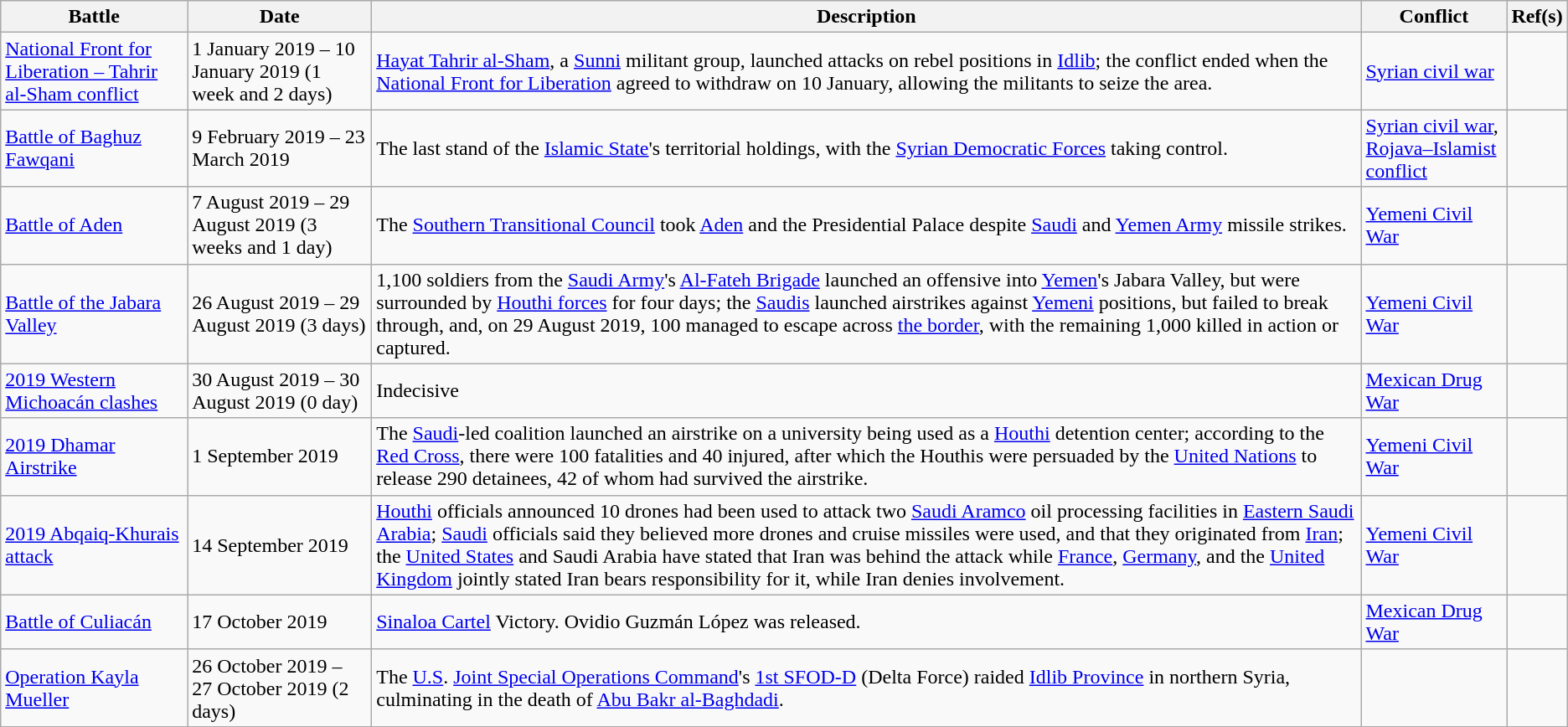<table class="wikitable">
<tr>
<th>Battle</th>
<th>Date</th>
<th>Description</th>
<th>Conflict</th>
<th>Ref(s)</th>
</tr>
<tr>
<td><a href='#'>National Front for Liberation – Tahrir al-Sham conflict</a></td>
<td>1 January 2019 – 10 January 2019 (1 week and 2 days)</td>
<td><a href='#'>Hayat Tahrir al-Sham</a>, a <a href='#'>Sunni</a> militant group, launched attacks on rebel positions in <a href='#'>Idlib</a>; the conflict ended when the <a href='#'>National Front for Liberation</a> agreed to withdraw on 10 January, allowing the militants to seize the area.</td>
<td><a href='#'>Syrian civil war</a></td>
<td></td>
</tr>
<tr>
<td><a href='#'>Battle of Baghuz Fawqani</a></td>
<td>9 February 2019 – 23 March 2019</td>
<td>The last stand of the <a href='#'>Islamic State</a>'s territorial holdings, with the <a href='#'>Syrian Democratic Forces</a> taking control.</td>
<td><a href='#'>Syrian civil war</a>, <a href='#'>Rojava–Islamist conflict</a></td>
<td></td>
</tr>
<tr>
<td><a href='#'>Battle of Aden</a></td>
<td>7 August 2019 – 29 August 2019 (3 weeks and 1 day)</td>
<td>The <a href='#'>Southern Transitional Council</a> took <a href='#'>Aden</a> and the Presidential Palace despite <a href='#'>Saudi</a> and <a href='#'>Yemen Army</a> missile strikes.</td>
<td><a href='#'>Yemeni Civil War</a></td>
<td></td>
</tr>
<tr>
<td><a href='#'>Battle of the Jabara Valley</a></td>
<td>26 August 2019 – 29 August 2019 (3 days)</td>
<td>1,100 soldiers from the <a href='#'>Saudi Army</a>'s <a href='#'>Al-Fateh Brigade</a> launched an offensive into <a href='#'>Yemen</a>'s Jabara Valley, but were surrounded by <a href='#'>Houthi forces</a> for four days; the <a href='#'>Saudis</a> launched airstrikes against <a href='#'>Yemeni</a> positions, but failed to break through, and, on 29 August 2019, 100 managed to escape across <a href='#'>the border</a>, with the remaining 1,000 killed in action or captured.</td>
<td><a href='#'>Yemeni Civil War</a></td>
<td></td>
</tr>
<tr>
<td><a href='#'>2019 Western Michoacán clashes</a></td>
<td>30 August 2019 – 30 August 2019 (0 day)</td>
<td>Indecisive</td>
<td><a href='#'>Mexican Drug War</a></td>
</tr>
<tr>
<td><a href='#'>2019 Dhamar Airstrike</a></td>
<td>1 September 2019</td>
<td>The <a href='#'>Saudi</a>-led coalition launched an airstrike on a university being used as a <a href='#'>Houthi</a> detention center; according to the <a href='#'>Red Cross</a>, there were 100 fatalities and 40 injured, after which the Houthis were persuaded by the <a href='#'>United Nations</a> to release 290 detainees, 42 of whom had survived the airstrike.</td>
<td><a href='#'>Yemeni Civil War</a></td>
<td></td>
</tr>
<tr>
<td><a href='#'>2019 Abqaiq-Khurais attack</a></td>
<td>14 September 2019</td>
<td><a href='#'>Houthi</a> officials announced 10 drones had been used to attack two <a href='#'>Saudi Aramco</a> oil processing facilities in <a href='#'>Eastern Saudi Arabia</a>; <a href='#'>Saudi</a> officials said they believed more drones and cruise missiles were used, and that they originated from <a href='#'>Iran</a>; the <a href='#'>United States</a> and Saudi Arabia have stated that Iran was behind the attack while <a href='#'>France</a>, <a href='#'>Germany</a>, and the <a href='#'>United Kingdom</a> jointly stated Iran bears responsibility for it, while Iran denies involvement.</td>
<td><a href='#'>Yemeni Civil War</a></td>
<td></td>
</tr>
<tr>
<td><a href='#'>Battle of Culiacán</a></td>
<td>17 October 2019</td>
<td><a href='#'>Sinaloa Cartel</a> Victory. Ovidio Guzmán López was released.</td>
<td><a href='#'>Mexican Drug War</a></td>
<td></td>
</tr>
<tr>
<td><a href='#'>Operation Kayla Mueller</a></td>
<td>26 October 2019 – 27 October 2019 (2 days)</td>
<td>The <a href='#'>U.S</a>. <a href='#'>Joint Special Operations Command</a>'s <a href='#'>1st SFOD-D</a> (Delta Force) raided <a href='#'>Idlib Province</a> in northern Syria, culminating in the death of <a href='#'>Abu Bakr al-Baghdadi</a>.</td>
<td></td>
<td></td>
</tr>
</table>
